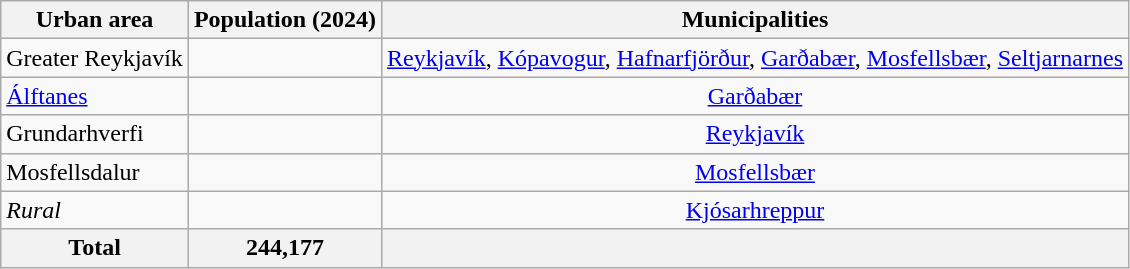<table class="wikitable" style="text-align:center;" style="font-size: 85%">
<tr>
<th>Urban area</th>
<th>Population (2024)</th>
<th>Municipalities</th>
</tr>
<tr>
<td align="left">Greater Reykjavík</td>
<td></td>
<td><a href='#'>Reykjavík</a>, <a href='#'>Kópavogur</a>, <a href='#'>Hafnarfjörður</a>, <a href='#'>Garðabær</a>, <a href='#'>Mosfellsbær</a>, <a href='#'>Seltjarnarnes</a></td>
</tr>
<tr>
<td align="left"><a href='#'>Álftanes</a></td>
<td></td>
<td><a href='#'>Garðabær</a></td>
</tr>
<tr>
<td align="left">Grundarhverfi</td>
<td></td>
<td><a href='#'>Reykjavík</a></td>
</tr>
<tr>
<td align="left">Mosfellsdalur</td>
<td></td>
<td><a href='#'>Mosfellsbær</a></td>
</tr>
<tr>
<td align="left"><em>Rural</em></td>
<td></td>
<td><a href='#'>Kjósarhreppur</a></td>
</tr>
<tr>
<th>Total</th>
<th>244,177</th>
<th></th>
</tr>
</table>
